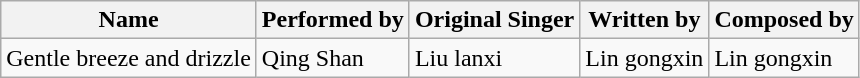<table class="wikitable">
<tr>
<th>Name</th>
<th>Performed by</th>
<th>Original Singer</th>
<th>Written by</th>
<th>Composed by</th>
</tr>
<tr>
<td>Gentle breeze and drizzle</td>
<td>Qing Shan</td>
<td>Liu lanxi</td>
<td>Lin gongxin</td>
<td>Lin gongxin</td>
</tr>
</table>
